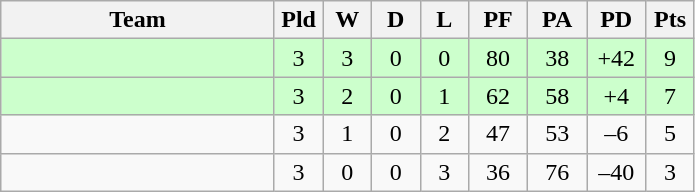<table class="wikitable" style="text-align:center;">
<tr>
<th width=175>Team</th>
<th width=25 abbr="Played">Pld</th>
<th width=25 abbr="Won">W</th>
<th width=25 abbr="Drawn">D</th>
<th width=25 abbr="Lost">L</th>
<th width=32 abbr="Points for">PF</th>
<th width=32 abbr="Points against">PA</th>
<th width=32 abbr="Points difference">PD</th>
<th width=25 abbr="Points">Pts</th>
</tr>
<tr bgcolor=ccffcc>
<td align=left></td>
<td>3</td>
<td>3</td>
<td>0</td>
<td>0</td>
<td>80</td>
<td>38</td>
<td>+42</td>
<td>9</td>
</tr>
<tr bgcolor=ccffcc>
<td align=left></td>
<td>3</td>
<td>2</td>
<td>0</td>
<td>1</td>
<td>62</td>
<td>58</td>
<td>+4</td>
<td>7</td>
</tr>
<tr>
<td align=left></td>
<td>3</td>
<td>1</td>
<td>0</td>
<td>2</td>
<td>47</td>
<td>53</td>
<td>–6</td>
<td>5</td>
</tr>
<tr>
<td align=left></td>
<td>3</td>
<td>0</td>
<td>0</td>
<td>3</td>
<td>36</td>
<td>76</td>
<td>–40</td>
<td>3</td>
</tr>
</table>
